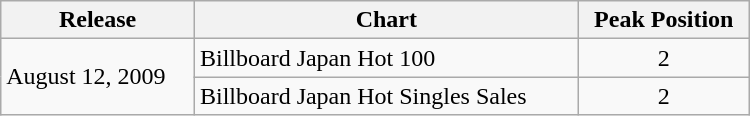<table class="wikitable" width="500px">
<tr>
<th>Release</th>
<th>Chart</th>
<th>Peak Position</th>
</tr>
<tr>
<td rowspan="2">August 12, 2009</td>
<td>Billboard Japan Hot 100</td>
<td align="center">2</td>
</tr>
<tr>
<td>Billboard Japan Hot Singles Sales</td>
<td align="center">2</td>
</tr>
</table>
